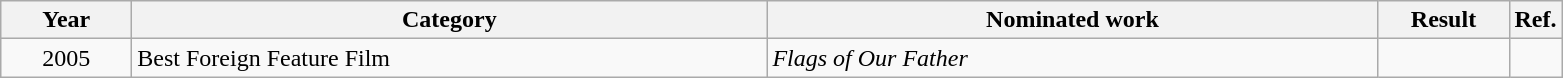<table class=wikitable>
<tr>
<th scope="col" style="width:5em;">Year</th>
<th scope="col" style="width:26em;">Category</th>
<th scope="col" style="width:25em;">Nominated work</th>
<th scope="col" style="width:5em;">Result</th>
<th>Ref.</th>
</tr>
<tr>
<td style="text-align:center;">2005</td>
<td>Best Foreign Feature Film</td>
<td><em>Flags of Our Father</em></td>
<td></td>
<td></td>
</tr>
</table>
